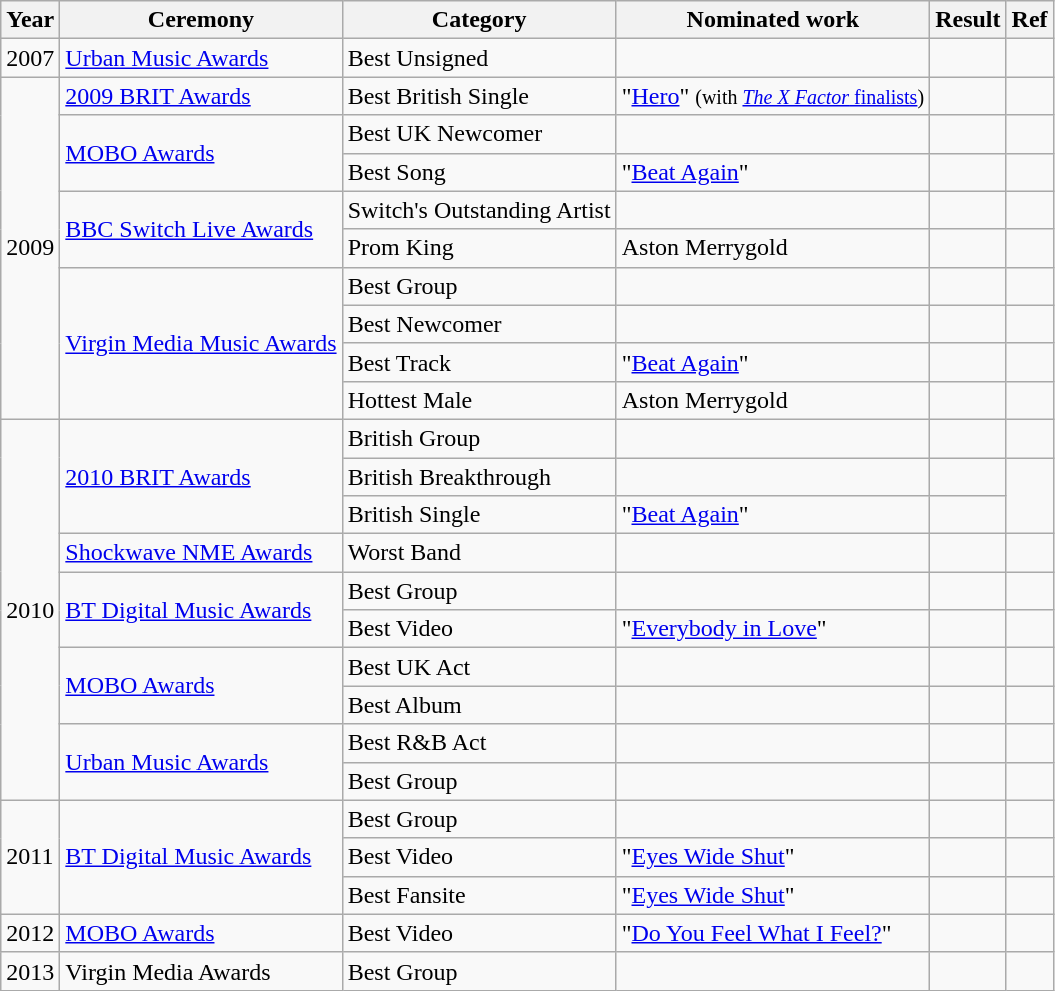<table class="wikitable">
<tr>
<th>Year</th>
<th>Ceremony</th>
<th>Category</th>
<th>Nominated work</th>
<th>Result</th>
<th>Ref</th>
</tr>
<tr>
<td>2007</td>
<td><a href='#'>Urban Music Awards</a></td>
<td>Best Unsigned</td>
<td></td>
<td></td>
<td style="text-align:center;"></td>
</tr>
<tr>
<td rowspan="9">2009</td>
<td><a href='#'>2009 BRIT Awards</a></td>
<td>Best British Single</td>
<td>"<a href='#'>Hero</a>" <small>(with <a href='#'><em>The X Factor</em> finalists</a>)</small></td>
<td></td>
<td style="text-align:center;"></td>
</tr>
<tr>
<td rowspan="2"><a href='#'>MOBO Awards</a></td>
<td>Best UK Newcomer</td>
<td></td>
<td></td>
<td style="text-align:center;"></td>
</tr>
<tr>
<td>Best Song</td>
<td>"<a href='#'>Beat Again</a>"</td>
<td></td>
<td style="text-align:center;"></td>
</tr>
<tr>
<td rowspan="2"><a href='#'>BBC Switch Live Awards</a></td>
<td>Switch's Outstanding Artist</td>
<td></td>
<td></td>
<td style="text-align:center;"></td>
</tr>
<tr>
<td>Prom King</td>
<td>Aston Merrygold</td>
<td></td>
<td style="text-align:center;"></td>
</tr>
<tr>
<td rowspan="4"><a href='#'>Virgin Media Music Awards</a></td>
<td>Best Group</td>
<td></td>
<td></td>
<td style="text-align:center;"></td>
</tr>
<tr>
<td>Best Newcomer</td>
<td></td>
<td></td>
<td style="text-align:center;"></td>
</tr>
<tr>
<td>Best Track</td>
<td>"<a href='#'>Beat Again</a>"</td>
<td></td>
<td style="text-align:center;"></td>
</tr>
<tr>
<td>Hottest Male</td>
<td>Aston Merrygold</td>
<td></td>
<td></td>
</tr>
<tr>
<td rowspan="10">2010</td>
<td rowspan="3"><a href='#'>2010 BRIT Awards</a></td>
<td>British Group</td>
<td></td>
<td></td>
<td></td>
</tr>
<tr>
<td>British Breakthrough</td>
<td></td>
<td></td>
<td rowspan="2"></td>
</tr>
<tr>
<td>British Single</td>
<td>"<a href='#'>Beat Again</a>"</td>
<td></td>
</tr>
<tr>
<td><a href='#'>Shockwave NME Awards</a></td>
<td>Worst Band</td>
<td></td>
<td></td>
<td style="text-align:center;"></td>
</tr>
<tr>
<td rowspan="2"><a href='#'>BT Digital Music Awards</a></td>
<td>Best Group</td>
<td></td>
<td></td>
<td style="text-align:center;"></td>
</tr>
<tr>
<td>Best Video</td>
<td>"<a href='#'>Everybody in Love</a>"</td>
<td></td>
<td style="text-align:center;"></td>
</tr>
<tr>
<td rowspan="2"><a href='#'>MOBO Awards</a></td>
<td>Best UK Act</td>
<td></td>
<td></td>
<td style="text-align:center;"></td>
</tr>
<tr>
<td>Best Album</td>
<td></td>
<td></td>
<td style="text-align:center;"></td>
</tr>
<tr>
<td rowspan="2"><a href='#'>Urban Music Awards</a></td>
<td>Best R&B Act</td>
<td></td>
<td></td>
<td style="text-align:center;"></td>
</tr>
<tr>
<td>Best Group</td>
<td></td>
<td></td>
<td style="text-align:center;"></td>
</tr>
<tr>
<td rowspan="3">2011</td>
<td rowspan="3"><a href='#'>BT Digital Music Awards</a></td>
<td>Best Group</td>
<td></td>
<td></td>
<td style="text-align:center;"></td>
</tr>
<tr>
<td>Best Video</td>
<td>"<a href='#'>Eyes Wide Shut</a>"</td>
<td></td>
<td style="text-align:center;"></td>
</tr>
<tr>
<td>Best Fansite</td>
<td>"<a href='#'>Eyes Wide Shut</a>"</td>
<td></td>
<td style="text-align:center;"></td>
</tr>
<tr>
<td>2012</td>
<td><a href='#'>MOBO Awards</a></td>
<td>Best Video</td>
<td>"<a href='#'>Do You Feel What I Feel?</a>"</td>
<td></td>
<td style="text-align:center;"></td>
</tr>
<tr>
<td>2013</td>
<td>Virgin Media Awards</td>
<td>Best Group</td>
<td></td>
<td></td>
</tr>
</table>
